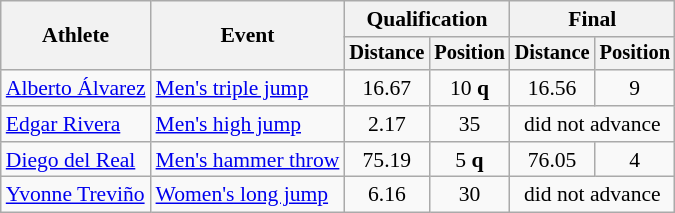<table class=wikitable style="font-size:90%">
<tr>
<th rowspan=2>Athlete</th>
<th rowspan=2>Event</th>
<th colspan=2>Qualification</th>
<th colspan=2>Final</th>
</tr>
<tr style="font-size:95%">
<th>Distance</th>
<th>Position</th>
<th>Distance</th>
<th>Position</th>
</tr>
<tr align=center>
<td align=left><a href='#'>Alberto Álvarez</a></td>
<td align=left><a href='#'>Men's triple jump</a></td>
<td>16.67</td>
<td>10 <strong>q</strong></td>
<td>16.56</td>
<td>9</td>
</tr>
<tr align=center>
<td align=left><a href='#'>Edgar Rivera</a></td>
<td align=left><a href='#'>Men's high jump</a></td>
<td>2.17</td>
<td>35</td>
<td colspan="2">did not advance</td>
</tr>
<tr align=center>
<td align=left><a href='#'>Diego del Real</a></td>
<td align=left><a href='#'>Men's hammer throw</a></td>
<td>75.19</td>
<td>5 <strong>q</strong></td>
<td>76.05</td>
<td>4</td>
</tr>
<tr align=center>
<td align=left><a href='#'>Yvonne Treviño</a></td>
<td align=left><a href='#'>Women's long jump</a></td>
<td>6.16</td>
<td>30</td>
<td colspan="2">did not advance</td>
</tr>
</table>
